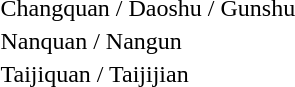<table>
<tr>
<td>Changquan / Daoshu / Gunshu</td>
<td></td>
<td></td>
<td></td>
</tr>
<tr>
<td>Nanquan / Nangun</td>
<td></td>
<td></td>
<td></td>
</tr>
<tr>
<td>Taijiquan / Taijijian</td>
<td></td>
<td></td>
<td></td>
</tr>
</table>
